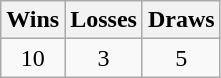<table class="wikitable">
<tr>
<th>Wins</th>
<th>Losses</th>
<th>Draws</th>
</tr>
<tr>
<td align="center">10</td>
<td align="center">3</td>
<td align="center">5</td>
</tr>
</table>
